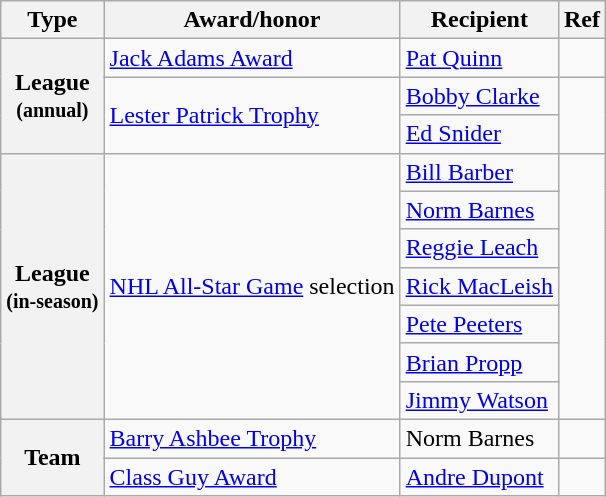<table class="wikitable">
<tr>
<th scope="col">Type</th>
<th scope="col">Award/honor</th>
<th scope="col">Recipient</th>
<th scope="col">Ref</th>
</tr>
<tr>
<th scope="row" rowspan="3">League<br><small>(annual)</small></th>
<td><a href='#'>Jack Adams Award</a></td>
<td><a href='#'>Pat Quinn</a></td>
<td></td>
</tr>
<tr>
<td rowspan="2"><a href='#'>Lester Patrick Trophy</a></td>
<td><a href='#'>Bobby Clarke</a></td>
<td rowspan="2"></td>
</tr>
<tr>
<td><a href='#'>Ed Snider</a></td>
</tr>
<tr>
<th scope="row" rowspan="7">League<br><small>(in-season)</small></th>
<td rowspan="7"><a href='#'>NHL All-Star Game</a> selection</td>
<td><a href='#'>Bill Barber</a></td>
<td rowspan="7"></td>
</tr>
<tr>
<td><a href='#'>Norm Barnes</a></td>
</tr>
<tr>
<td><a href='#'>Reggie Leach</a></td>
</tr>
<tr>
<td><a href='#'>Rick MacLeish</a></td>
</tr>
<tr>
<td><a href='#'>Pete Peeters</a></td>
</tr>
<tr>
<td><a href='#'>Brian Propp</a></td>
</tr>
<tr>
<td><a href='#'>Jimmy Watson</a></td>
</tr>
<tr>
<th scope="row" rowspan="2">Team</th>
<td><a href='#'>Barry Ashbee Trophy</a></td>
<td>Norm Barnes</td>
<td></td>
</tr>
<tr>
<td><a href='#'>Class Guy Award</a></td>
<td><a href='#'>Andre Dupont</a></td>
<td></td>
</tr>
</table>
